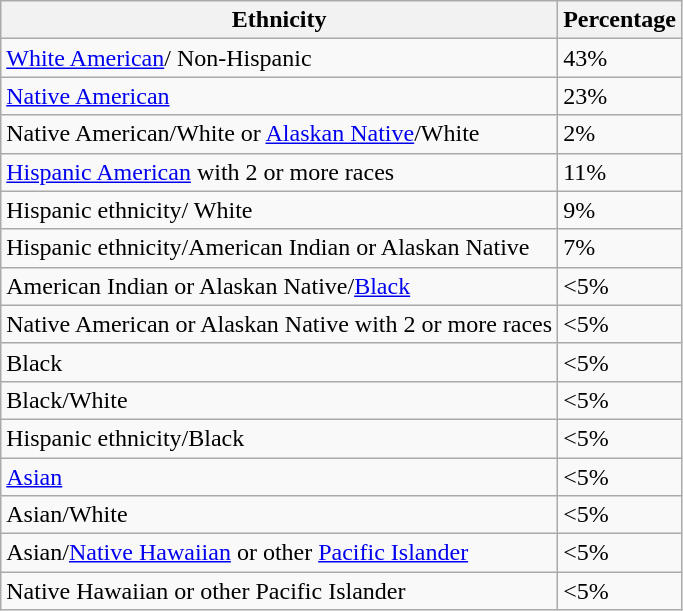<table class="wikitable sortable" border="1">
<tr>
<th scope="col">Ethnicity</th>
<th scope="col">Percentage</th>
</tr>
<tr>
<td><a href='#'>White American</a>/ Non-Hispanic</td>
<td>43%</td>
</tr>
<tr>
<td><a href='#'>Native American</a></td>
<td>23%</td>
</tr>
<tr>
<td>Native American/White or <a href='#'>Alaskan Native</a>/White</td>
<td>2%</td>
</tr>
<tr>
<td><a href='#'>Hispanic American</a> with 2 or more races</td>
<td>11%</td>
</tr>
<tr>
<td>Hispanic ethnicity/ White</td>
<td>9%</td>
</tr>
<tr>
<td>Hispanic ethnicity/American Indian or Alaskan Native</td>
<td>7%</td>
</tr>
<tr>
<td>American Indian or Alaskan Native/<a href='#'>Black</a></td>
<td><5%</td>
</tr>
<tr>
<td>Native American or Alaskan Native with 2 or more races</td>
<td><5%</td>
</tr>
<tr>
<td>Black</td>
<td><5%</td>
</tr>
<tr>
<td>Black/White</td>
<td><5%</td>
</tr>
<tr>
<td>Hispanic ethnicity/Black</td>
<td><5%</td>
</tr>
<tr>
<td><a href='#'>Asian</a></td>
<td><5%</td>
</tr>
<tr>
<td>Asian/White</td>
<td><5%</td>
</tr>
<tr>
<td>Asian/<a href='#'>Native Hawaiian</a> or other <a href='#'>Pacific Islander</a></td>
<td><5%</td>
</tr>
<tr>
<td>Native Hawaiian or other Pacific Islander</td>
<td><5%</td>
</tr>
</table>
